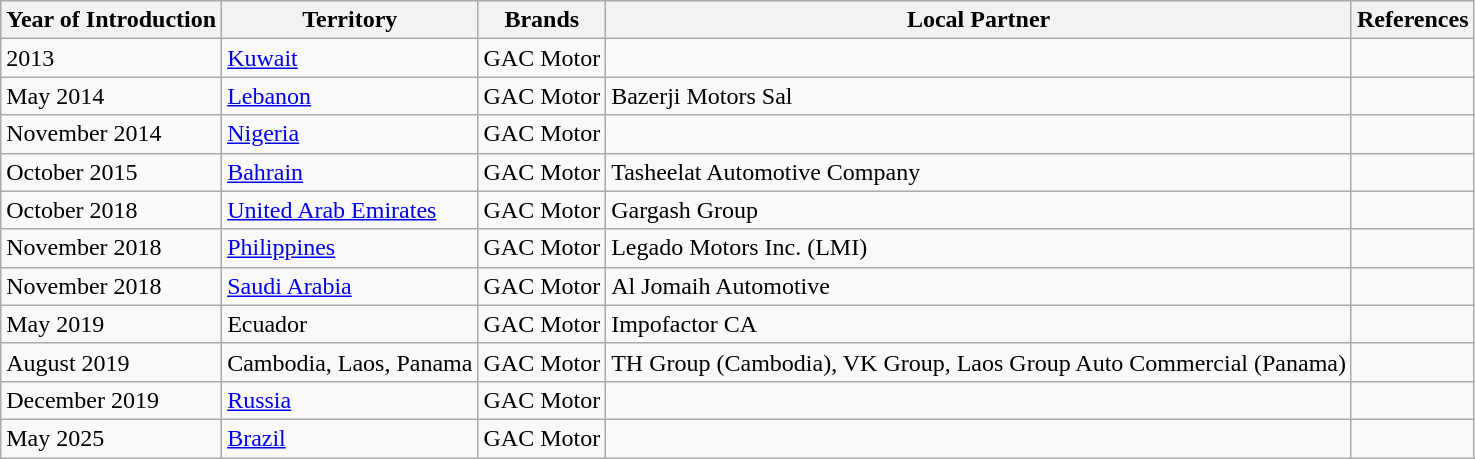<table class="wikitable">
<tr>
<th>Year of Introduction</th>
<th>Territory</th>
<th>Brands</th>
<th>Local Partner</th>
<th>References</th>
</tr>
<tr>
<td>2013</td>
<td><a href='#'>Kuwait</a></td>
<td>GAC Motor</td>
<td></td>
<td></td>
</tr>
<tr>
<td>May 2014</td>
<td><a href='#'>Lebanon</a></td>
<td>GAC Motor</td>
<td>Bazerji Motors Sal</td>
<td></td>
</tr>
<tr>
<td>November 2014</td>
<td><a href='#'>Nigeria</a></td>
<td>GAC Motor</td>
<td></td>
<td></td>
</tr>
<tr>
<td>October 2015</td>
<td><a href='#'>Bahrain</a></td>
<td>GAC Motor</td>
<td>Tasheelat Automotive Company</td>
<td></td>
</tr>
<tr>
<td>October 2018</td>
<td><a href='#'>United Arab Emirates</a></td>
<td>GAC Motor</td>
<td>Gargash Group</td>
<td></td>
</tr>
<tr>
<td>November 2018</td>
<td><a href='#'>Philippines</a></td>
<td>GAC Motor</td>
<td>Legado Motors Inc. (LMI)</td>
<td></td>
</tr>
<tr>
<td>November 2018</td>
<td><a href='#'>Saudi Arabia</a></td>
<td>GAC Motor</td>
<td>Al Jomaih Automotive</td>
<td></td>
</tr>
<tr>
<td>May 2019</td>
<td>Ecuador</td>
<td>GAC Motor</td>
<td>Impofactor CA</td>
<td></td>
</tr>
<tr>
<td>August 2019</td>
<td>Cambodia, Laos, Panama</td>
<td>GAC Motor</td>
<td>TH Group (Cambodia), VK Group, Laos Group Auto Commercial (Panama)</td>
<td></td>
</tr>
<tr>
<td>December 2019</td>
<td><a href='#'>Russia</a></td>
<td>GAC Motor</td>
<td></td>
<td></td>
</tr>
<tr>
<td>May 2025</td>
<td><a href='#'>Brazil</a></td>
<td>GAC Motor</td>
<td></td>
<td></td>
</tr>
</table>
